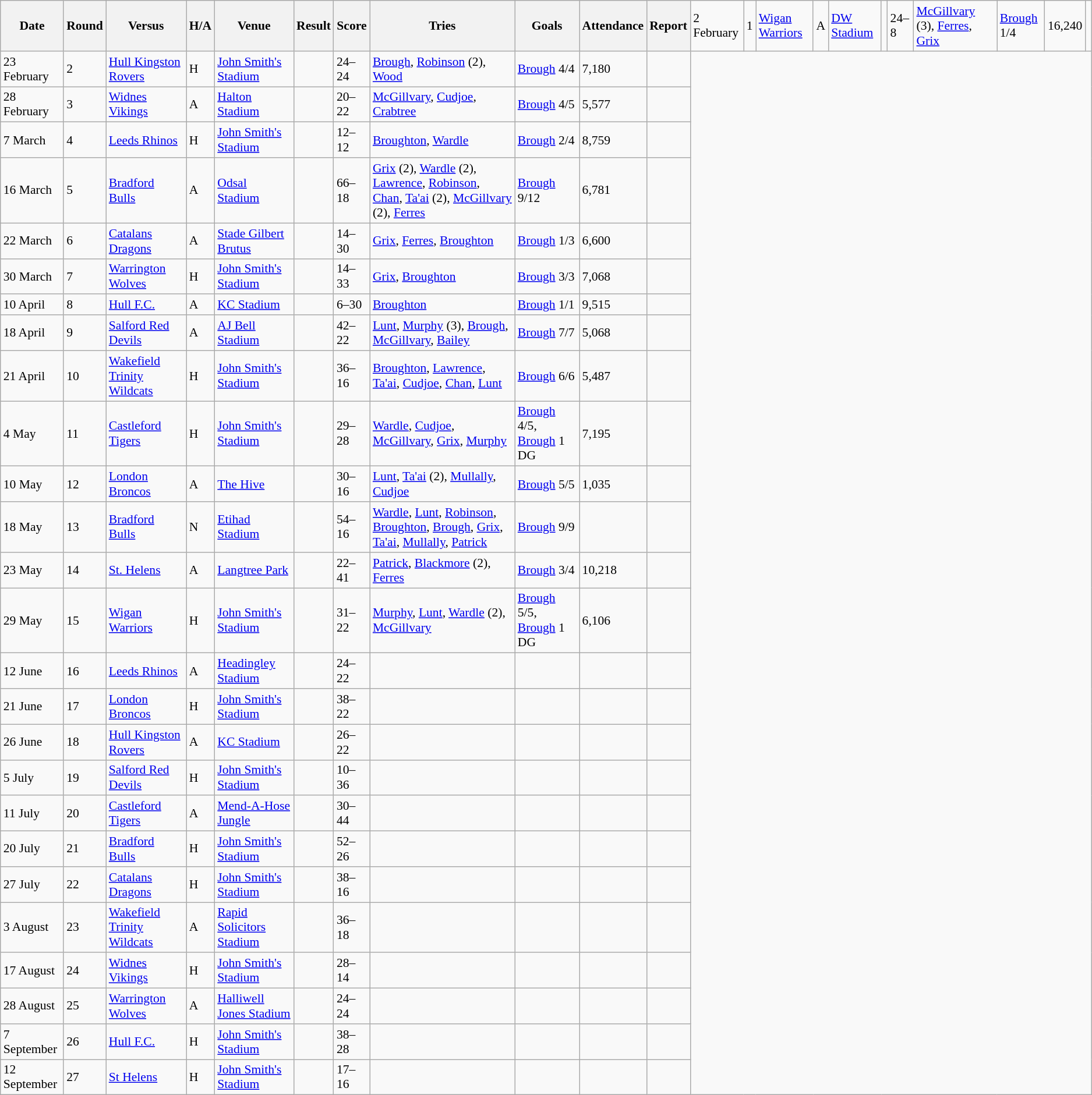<table class="wikitable defaultleft col2center col4center col7center col10right" style="font-size:90%;">
<tr>
<th>Date</th>
<th>Round</th>
<th>Versus</th>
<th>H/A</th>
<th>Venue</th>
<th>Result</th>
<th>Score</th>
<th>Tries</th>
<th>Goals</th>
<th>Attendance</th>
<th>Report</th>
<td>2 February</td>
<td>1</td>
<td> <a href='#'>Wigan Warriors</a></td>
<td>A</td>
<td><a href='#'>DW Stadium</a></td>
<td></td>
<td>24–8</td>
<td><a href='#'>McGillvary</a> (3), <a href='#'>Ferres</a>, <a href='#'>Grix</a></td>
<td><a href='#'>Brough</a> 1/4</td>
<td>16,240</td>
<td></td>
</tr>
<tr>
<td>23 February</td>
<td>2</td>
<td> <a href='#'>Hull Kingston Rovers</a></td>
<td>H</td>
<td><a href='#'>John Smith's Stadium</a></td>
<td></td>
<td>24–24</td>
<td><a href='#'>Brough</a>, <a href='#'>Robinson</a> (2), <a href='#'>Wood</a></td>
<td><a href='#'>Brough</a> 4/4</td>
<td>7,180</td>
<td></td>
</tr>
<tr>
<td>28 February</td>
<td>3</td>
<td> <a href='#'>Widnes Vikings</a></td>
<td>A</td>
<td><a href='#'>Halton Stadium</a></td>
<td></td>
<td>20–22</td>
<td><a href='#'>McGillvary</a>, <a href='#'>Cudjoe</a>, <a href='#'>Crabtree</a></td>
<td><a href='#'>Brough</a> 4/5</td>
<td>5,577</td>
<td></td>
</tr>
<tr>
<td>7 March</td>
<td>4</td>
<td> <a href='#'>Leeds Rhinos</a></td>
<td>H</td>
<td><a href='#'>John Smith's Stadium</a></td>
<td></td>
<td>12–12</td>
<td><a href='#'>Broughton</a>, <a href='#'>Wardle</a></td>
<td><a href='#'>Brough</a> 2/4</td>
<td>8,759</td>
<td></td>
</tr>
<tr>
<td>16 March</td>
<td>5</td>
<td> <a href='#'>Bradford Bulls</a></td>
<td>A</td>
<td><a href='#'>Odsal Stadium</a></td>
<td></td>
<td>66–18</td>
<td><a href='#'>Grix</a> (2), <a href='#'>Wardle</a> (2), <a href='#'>Lawrence</a>, <a href='#'>Robinson</a>, <a href='#'>Chan</a>, <a href='#'>Ta'ai</a> (2), <a href='#'>McGillvary</a> (2), <a href='#'>Ferres</a></td>
<td><a href='#'>Brough</a> 9/12</td>
<td>6,781</td>
<td></td>
</tr>
<tr>
<td>22 March</td>
<td>6</td>
<td> <a href='#'>Catalans Dragons</a></td>
<td>A</td>
<td><a href='#'>Stade Gilbert Brutus</a></td>
<td></td>
<td>14–30</td>
<td><a href='#'>Grix</a>, <a href='#'>Ferres</a>, <a href='#'>Broughton</a></td>
<td><a href='#'>Brough</a> 1/3</td>
<td>6,600</td>
<td></td>
</tr>
<tr>
<td>30 March</td>
<td>7</td>
<td> <a href='#'>Warrington Wolves</a></td>
<td>H</td>
<td><a href='#'>John Smith's Stadium</a></td>
<td></td>
<td>14–33</td>
<td><a href='#'>Grix</a>, <a href='#'>Broughton</a></td>
<td><a href='#'>Brough</a> 3/3</td>
<td>7,068</td>
<td></td>
</tr>
<tr>
<td>10 April</td>
<td>8</td>
<td> <a href='#'>Hull F.C.</a></td>
<td>A</td>
<td><a href='#'>KC Stadium</a></td>
<td></td>
<td>6–30</td>
<td><a href='#'>Broughton</a></td>
<td><a href='#'>Brough</a> 1/1</td>
<td>9,515</td>
<td></td>
</tr>
<tr>
<td>18 April</td>
<td>9</td>
<td> <a href='#'>Salford Red Devils</a></td>
<td>A</td>
<td><a href='#'>AJ Bell Stadium</a></td>
<td></td>
<td>42–22</td>
<td><a href='#'>Lunt</a>, <a href='#'>Murphy</a> (3), <a href='#'>Brough</a>, <a href='#'>McGillvary</a>, <a href='#'>Bailey</a></td>
<td><a href='#'>Brough</a> 7/7</td>
<td>5,068</td>
<td></td>
</tr>
<tr>
<td>21 April</td>
<td>10</td>
<td> <a href='#'>Wakefield Trinity Wildcats</a></td>
<td>H</td>
<td><a href='#'>John Smith's Stadium</a></td>
<td></td>
<td>36–16</td>
<td><a href='#'>Broughton</a>, <a href='#'>Lawrence</a>, <a href='#'>Ta'ai</a>, <a href='#'>Cudjoe</a>, <a href='#'>Chan</a>, <a href='#'>Lunt</a></td>
<td><a href='#'>Brough</a> 6/6</td>
<td>5,487</td>
<td></td>
</tr>
<tr>
<td>4 May</td>
<td>11</td>
<td> <a href='#'>Castleford Tigers</a></td>
<td>H</td>
<td><a href='#'>John Smith's Stadium</a></td>
<td></td>
<td>29–28</td>
<td><a href='#'>Wardle</a>, <a href='#'>Cudjoe</a>, <a href='#'>McGillvary</a>, <a href='#'>Grix</a>, <a href='#'>Murphy</a></td>
<td><a href='#'>Brough</a> 4/5, <a href='#'>Brough</a> 1 DG</td>
<td>7,195</td>
<td></td>
</tr>
<tr>
<td>10 May</td>
<td>12</td>
<td> <a href='#'>London Broncos</a></td>
<td>A</td>
<td><a href='#'>The Hive</a></td>
<td></td>
<td>30–16</td>
<td><a href='#'>Lunt</a>, <a href='#'>Ta'ai</a> (2), <a href='#'>Mullally</a>, <a href='#'>Cudjoe</a></td>
<td><a href='#'>Brough</a> 5/5</td>
<td>1,035</td>
<td></td>
</tr>
<tr>
<td>18 May</td>
<td>13</td>
<td> <a href='#'>Bradford Bulls</a></td>
<td>N</td>
<td><a href='#'>Etihad Stadium</a></td>
<td></td>
<td>54–16</td>
<td><a href='#'>Wardle</a>, <a href='#'>Lunt</a>, <a href='#'>Robinson</a>, <a href='#'>Broughton</a>, <a href='#'>Brough</a>, <a href='#'>Grix</a>, <a href='#'>Ta'ai</a>, <a href='#'>Mullally</a>, <a href='#'>Patrick</a></td>
<td><a href='#'>Brough</a> 9/9</td>
<td></td>
<td></td>
</tr>
<tr>
<td>23 May</td>
<td>14</td>
<td> <a href='#'>St. Helens</a></td>
<td>A</td>
<td><a href='#'>Langtree Park</a></td>
<td></td>
<td>22–41</td>
<td><a href='#'>Patrick</a>, <a href='#'>Blackmore</a> (2), <a href='#'>Ferres</a></td>
<td><a href='#'>Brough</a> 3/4</td>
<td>10,218</td>
<td></td>
</tr>
<tr>
<td>29 May</td>
<td>15</td>
<td> <a href='#'>Wigan Warriors</a></td>
<td>H</td>
<td><a href='#'>John Smith's Stadium</a></td>
<td></td>
<td>31–22</td>
<td><a href='#'>Murphy</a>, <a href='#'>Lunt</a>, <a href='#'>Wardle</a> (2), <a href='#'>McGillvary</a></td>
<td><a href='#'>Brough</a> 5/5, <a href='#'>Brough</a> 1 DG</td>
<td>6,106</td>
<td></td>
</tr>
<tr>
<td>12 June</td>
<td>16</td>
<td> <a href='#'>Leeds Rhinos</a></td>
<td>A</td>
<td><a href='#'>Headingley Stadium</a></td>
<td></td>
<td>24–22</td>
<td></td>
<td></td>
<td></td>
<td></td>
</tr>
<tr>
<td>21 June</td>
<td>17</td>
<td> <a href='#'>London Broncos</a></td>
<td>H</td>
<td><a href='#'>John Smith's Stadium</a></td>
<td></td>
<td>38–22</td>
<td></td>
<td></td>
<td></td>
<td></td>
</tr>
<tr>
<td>26 June</td>
<td>18</td>
<td> <a href='#'>Hull Kingston Rovers</a></td>
<td>A</td>
<td><a href='#'>KC Stadium</a></td>
<td></td>
<td>26–22</td>
<td></td>
<td></td>
<td></td>
<td></td>
</tr>
<tr>
<td>5 July</td>
<td>19</td>
<td> <a href='#'>Salford Red Devils</a></td>
<td>H</td>
<td><a href='#'>John Smith's Stadium</a></td>
<td></td>
<td>10–36</td>
<td></td>
<td></td>
<td></td>
<td></td>
</tr>
<tr>
<td>11 July</td>
<td>20</td>
<td> <a href='#'>Castleford Tigers</a></td>
<td>A</td>
<td><a href='#'>Mend-A-Hose Jungle</a></td>
<td></td>
<td>30–44</td>
<td></td>
<td></td>
<td></td>
<td></td>
</tr>
<tr>
<td>20 July</td>
<td>21</td>
<td> <a href='#'>Bradford Bulls</a></td>
<td>H</td>
<td><a href='#'>John Smith's Stadium</a></td>
<td></td>
<td>52–26</td>
<td></td>
<td></td>
<td></td>
<td></td>
</tr>
<tr>
<td>27 July</td>
<td>22</td>
<td> <a href='#'>Catalans Dragons</a></td>
<td>H</td>
<td><a href='#'>John Smith's Stadium</a></td>
<td></td>
<td>38–16</td>
<td></td>
<td></td>
<td></td>
<td></td>
</tr>
<tr>
<td>3 August</td>
<td>23</td>
<td> <a href='#'>Wakefield Trinity Wildcats</a></td>
<td>A</td>
<td><a href='#'>Rapid Solicitors Stadium</a></td>
<td></td>
<td>36–18</td>
<td></td>
<td></td>
<td></td>
<td></td>
</tr>
<tr>
<td>17 August</td>
<td>24</td>
<td> <a href='#'>Widnes Vikings</a></td>
<td>H</td>
<td><a href='#'>John Smith's Stadium</a></td>
<td></td>
<td>28–14</td>
<td></td>
<td></td>
<td></td>
<td></td>
</tr>
<tr>
<td>28 August</td>
<td>25</td>
<td> <a href='#'>Warrington Wolves</a></td>
<td>A</td>
<td><a href='#'>Halliwell Jones Stadium</a></td>
<td></td>
<td>24–24</td>
<td></td>
<td></td>
<td></td>
<td></td>
</tr>
<tr>
<td>7 September</td>
<td>26</td>
<td> <a href='#'>Hull F.C.</a></td>
<td>H</td>
<td><a href='#'>John Smith's Stadium</a></td>
<td></td>
<td>38–28</td>
<td></td>
<td></td>
<td></td>
<td></td>
</tr>
<tr>
<td>12 September</td>
<td>27</td>
<td> <a href='#'>St Helens</a></td>
<td>H</td>
<td><a href='#'>John Smith's Stadium</a></td>
<td></td>
<td>17–16</td>
<td></td>
<td></td>
<td></td>
<td></td>
</tr>
</table>
